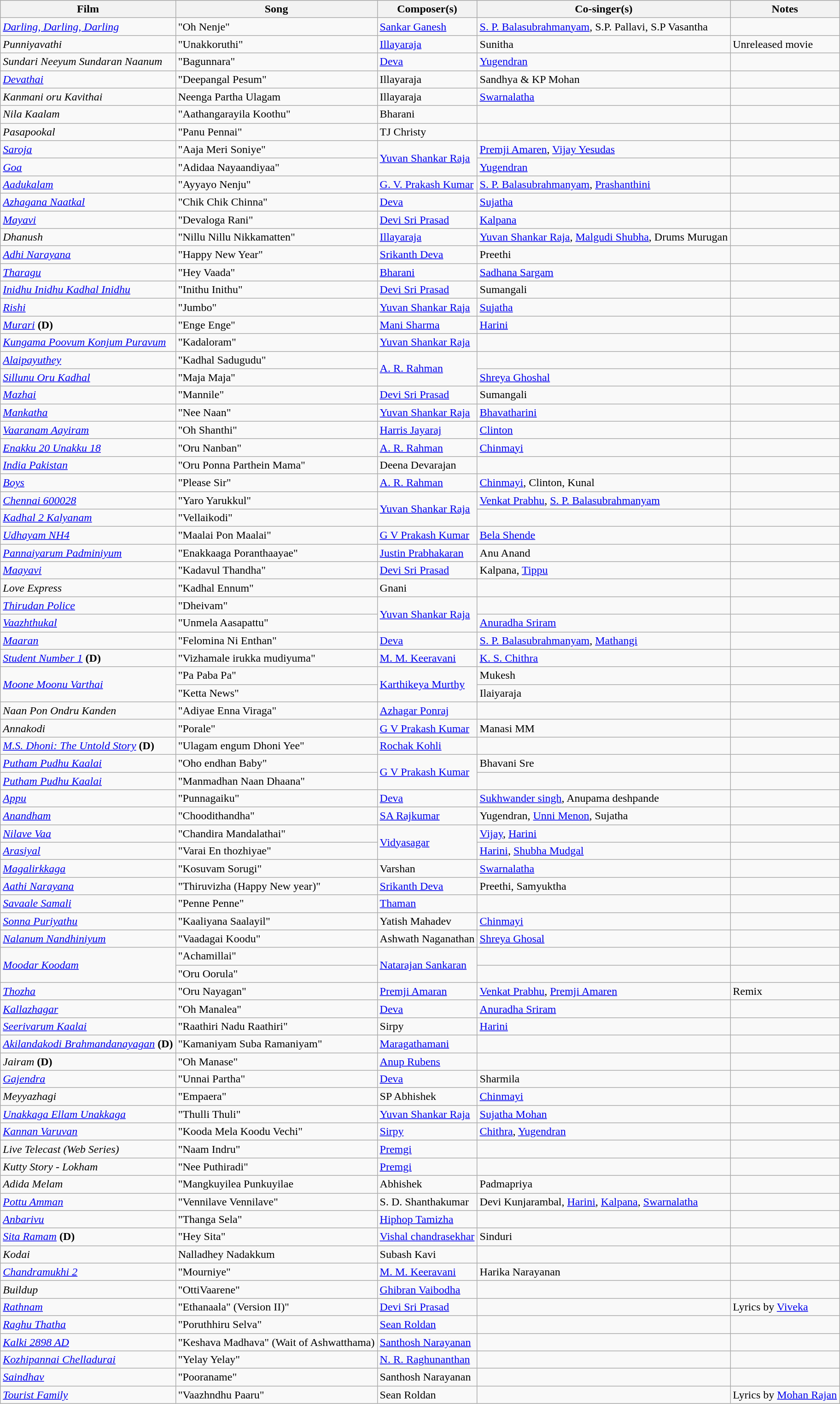<table class="wikitable">
<tr style="background:#cccccf; text-align:center;">
<th>Film</th>
<th>Song</th>
<th>Composer(s)</th>
<th>Co-singer(s)</th>
<th>Notes</th>
</tr>
<tr>
<td><em><a href='#'>Darling, Darling, Darling</a></em></td>
<td>"Oh Nenje"</td>
<td><a href='#'>Sankar Ganesh</a></td>
<td><a href='#'>S. P. Balasubrahmanyam</a>, S.P. Pallavi, S.P Vasantha</td>
<td></td>
</tr>
<tr>
<td><em>Punniyavathi</em></td>
<td>"Unakkoruthi"</td>
<td><a href='#'>Illayaraja</a></td>
<td>Sunitha</td>
<td>Unreleased movie</td>
</tr>
<tr>
<td><em>Sundari Neeyum Sundaran Naanum</em></td>
<td>"Bagunnara"</td>
<td><a href='#'>Deva</a></td>
<td><a href='#'>Yugendran</a></td>
<td></td>
</tr>
<tr>
<td><em><a href='#'>Devathai</a></em></td>
<td>"Deepangal Pesum"</td>
<td>Illayaraja</td>
<td>Sandhya & KP Mohan</td>
<td></td>
</tr>
<tr>
<td><em>Kanmani oru Kavithai</em></td>
<td>Neenga Partha Ulagam</td>
<td>Illayaraja</td>
<td><a href='#'>Swarnalatha</a></td>
<td></td>
</tr>
<tr>
<td><em>Nila Kaalam</em></td>
<td>"Aathangarayila Koothu"</td>
<td>Bharani</td>
<td></td>
<td></td>
</tr>
<tr>
<td><em>Pasapookal</em></td>
<td>"Panu Pennai"</td>
<td>TJ Christy</td>
<td></td>
<td></td>
</tr>
<tr>
<td><em><a href='#'>Saroja</a></em></td>
<td>"Aaja Meri Soniye"</td>
<td rowspan="2"><a href='#'>Yuvan Shankar Raja</a></td>
<td><a href='#'>Premji Amaren</a>, <a href='#'>Vijay Yesudas</a></td>
<td></td>
</tr>
<tr>
<td><em><a href='#'>Goa</a></em></td>
<td>"Adidaa Nayaandiyaa"</td>
<td><a href='#'>Yugendran</a></td>
<td></td>
</tr>
<tr>
<td><em><a href='#'>Aadukalam</a></em></td>
<td>"Ayyayo Nenju"</td>
<td><a href='#'>G. V. Prakash Kumar</a></td>
<td><a href='#'>S. P. Balasubrahmanyam</a>, <a href='#'>Prashanthini</a></td>
<td></td>
</tr>
<tr>
<td><em><a href='#'>Azhagana Naatkal</a></em></td>
<td>"Chik Chik Chinna"</td>
<td><a href='#'>Deva</a></td>
<td><a href='#'>Sujatha</a></td>
<td></td>
</tr>
<tr>
<td><em><a href='#'>Mayavi</a></em></td>
<td>"Devaloga Rani"</td>
<td><a href='#'>Devi Sri Prasad</a></td>
<td><a href='#'>Kalpana</a></td>
<td></td>
</tr>
<tr>
<td><em>Dhanush</em></td>
<td>"Nillu Nillu Nikkamatten"</td>
<td><a href='#'>Illayaraja</a></td>
<td><a href='#'>Yuvan Shankar Raja</a>, <a href='#'>Malgudi Shubha</a>, Drums Murugan</td>
<td></td>
</tr>
<tr>
<td><em><a href='#'>Adhi Narayana</a></em></td>
<td>"Happy New Year"</td>
<td><a href='#'>Srikanth Deva</a></td>
<td>Preethi</td>
<td></td>
</tr>
<tr>
<td><em><a href='#'>Tharagu</a></em></td>
<td>"Hey Vaada"</td>
<td><a href='#'>Bharani</a></td>
<td><a href='#'>Sadhana Sargam</a></td>
<td></td>
</tr>
<tr>
<td><em><a href='#'>Inidhu Inidhu Kadhal Inidhu</a></em></td>
<td>"Inithu Inithu"</td>
<td><a href='#'>Devi Sri Prasad</a></td>
<td>Sumangali</td>
<td></td>
</tr>
<tr>
<td><em><a href='#'>Rishi</a></em></td>
<td>"Jumbo"</td>
<td><a href='#'>Yuvan Shankar Raja</a></td>
<td><a href='#'>Sujatha</a></td>
<td></td>
</tr>
<tr>
<td><a href='#'><em>Murari</em></a> <strong>(D)</strong></td>
<td>"Enge Enge"</td>
<td><a href='#'>Mani Sharma</a></td>
<td><a href='#'>Harini</a></td>
<td></td>
</tr>
<tr>
<td><em><a href='#'>Kungama Poovum Konjum Puravum</a></em></td>
<td>"Kadaloram"</td>
<td><a href='#'>Yuvan Shankar Raja</a></td>
<td></td>
<td></td>
</tr>
<tr>
<td><em><a href='#'>Alaipayuthey</a></em></td>
<td>"Kadhal Sadugudu"</td>
<td rowspan="2"><a href='#'>A. R. Rahman</a></td>
<td></td>
<td></td>
</tr>
<tr>
<td><em><a href='#'>Sillunu Oru Kadhal</a></em></td>
<td>"Maja Maja"</td>
<td><a href='#'>Shreya Ghoshal</a></td>
<td></td>
</tr>
<tr>
<td><em><a href='#'>Mazhai</a></em></td>
<td>"Mannile"</td>
<td><a href='#'>Devi Sri Prasad</a></td>
<td>Sumangali</td>
<td></td>
</tr>
<tr>
<td><em><a href='#'>Mankatha</a></em></td>
<td>"Nee Naan"</td>
<td><a href='#'>Yuvan Shankar Raja</a></td>
<td><a href='#'>Bhavatharini</a></td>
<td></td>
</tr>
<tr>
<td><em><a href='#'>Vaaranam Aayiram</a></em></td>
<td>"Oh Shanthi"</td>
<td><a href='#'>Harris Jayaraj</a></td>
<td><a href='#'>Clinton</a></td>
<td></td>
</tr>
<tr>
<td><em><a href='#'>Enakku 20 Unakku 18</a></em></td>
<td>"Oru Nanban"</td>
<td><a href='#'>A. R. Rahman</a></td>
<td><a href='#'>Chinmayi</a></td>
<td></td>
</tr>
<tr>
<td><em><a href='#'>India Pakistan</a></em></td>
<td>"Oru Ponna Parthein Mama"</td>
<td>Deena Devarajan</td>
<td></td>
</tr>
<tr>
<td><em><a href='#'>Boys</a></em></td>
<td>"Please Sir"</td>
<td><a href='#'>A. R. Rahman</a></td>
<td><a href='#'>Chinmayi</a>, Clinton, Kunal</td>
<td></td>
</tr>
<tr>
<td><em><a href='#'>Chennai 600028</a></em></td>
<td>"Yaro Yarukkul"</td>
<td rowspan="2"><a href='#'>Yuvan Shankar Raja</a></td>
<td><a href='#'>Venkat Prabhu</a>, <a href='#'>S. P. Balasubrahmanyam</a></td>
<td></td>
</tr>
<tr>
<td><em><a href='#'>Kadhal 2 Kalyanam</a></em></td>
<td>"Vellaikodi"</td>
<td></td>
<td></td>
</tr>
<tr>
<td><em><a href='#'>Udhayam NH4</a></em></td>
<td>"Maalai Pon Maalai"</td>
<td><a href='#'>G V Prakash Kumar</a></td>
<td><a href='#'>Bela Shende</a></td>
<td></td>
</tr>
<tr>
<td><em><a href='#'>Pannaiyarum Padminiyum</a></em></td>
<td>"Enakkaaga Poranthaayae"</td>
<td><a href='#'>Justin Prabhakaran</a></td>
<td>Anu Anand</td>
<td></td>
</tr>
<tr>
<td><em><a href='#'>Maayavi</a></em></td>
<td>"Kadavul Thandha"</td>
<td><a href='#'>Devi Sri Prasad</a></td>
<td>Kalpana, <a href='#'>Tippu</a></td>
<td></td>
</tr>
<tr>
<td><em>Love Express</em></td>
<td>"Kadhal Ennum"</td>
<td>Gnani</td>
<td></td>
<td></td>
</tr>
<tr>
<td><em><a href='#'>Thirudan Police</a></em></td>
<td>"Dheivam"</td>
<td rowspan="2"><a href='#'>Yuvan Shankar Raja</a></td>
<td></td>
<td></td>
</tr>
<tr>
<td><em><a href='#'>Vaazhthukal</a></em></td>
<td>"Unmela Aasapattu"</td>
<td><a href='#'>Anuradha Sriram</a></td>
<td></td>
</tr>
<tr>
<td><em><a href='#'>Maaran</a></em></td>
<td>"Felomina Ni Enthan"</td>
<td><a href='#'>Deva</a></td>
<td><a href='#'>S. P. Balasubrahmanyam</a>, <a href='#'>Mathangi</a></td>
<td></td>
</tr>
<tr>
<td><em><a href='#'>Student Number 1</a></em> <strong>(D)</strong></td>
<td>"Vizhamale irukka mudiyuma"</td>
<td><a href='#'>M. M. Keeravani</a></td>
<td><a href='#'>K. S. Chithra</a></td>
<td></td>
</tr>
<tr>
<td rowspan="2"><em><a href='#'>Moone Moonu Varthai</a></em></td>
<td>"Pa Paba Pa"</td>
<td rowspan="2"><a href='#'>Karthikeya Murthy</a></td>
<td>Mukesh</td>
<td></td>
</tr>
<tr>
<td>"Ketta News"</td>
<td>Ilaiyaraja</td>
<td></td>
</tr>
<tr>
<td><em>Naan Pon Ondru Kanden</em></td>
<td>"Adiyae Enna Viraga"</td>
<td><a href='#'>Azhagar Ponraj</a></td>
<td></td>
<td></td>
</tr>
<tr>
<td><em>Annakodi</em></td>
<td>"Porale"</td>
<td><a href='#'>G V Prakash Kumar</a></td>
<td>Manasi MM</td>
<td></td>
</tr>
<tr>
<td><em><a href='#'>M.S. Dhoni: The Untold Story</a></em> <strong>(D)</strong></td>
<td>"Ulagam engum Dhoni Yee"</td>
<td><a href='#'>Rochak Kohli</a></td>
<td></td>
<td></td>
</tr>
<tr>
<td><em><a href='#'>Putham Pudhu Kaalai</a></em></td>
<td>"Oho endhan Baby"</td>
<td rowspan="2"><a href='#'>G V Prakash Kumar</a></td>
<td>Bhavani Sre</td>
<td></td>
</tr>
<tr>
<td><em><a href='#'>Putham Pudhu Kaalai</a></em></td>
<td>"Manmadhan Naan Dhaana"</td>
<td></td>
<td></td>
</tr>
<tr>
<td><a href='#'><em>Appu</em></a></td>
<td>"Punnagaiku"</td>
<td><a href='#'>Deva</a></td>
<td><a href='#'>Sukhwander singh</a>,  Anupama deshpande</td>
<td></td>
</tr>
<tr>
<td><a href='#'><em>Anandham</em></a></td>
<td>"Choodithandha"</td>
<td><a href='#'>SA Rajkumar</a></td>
<td>Yugendran, <a href='#'>Unni Menon</a>, Sujatha</td>
<td></td>
</tr>
<tr>
<td><a href='#'><em>Nilave Vaa</em></a></td>
<td>"Chandira Mandalathai"</td>
<td rowspan="2"><a href='#'>Vidyasagar</a></td>
<td><a href='#'>Vijay</a>, <a href='#'>Harini</a></td>
<td></td>
</tr>
<tr>
<td><em><a href='#'>Arasiyal</a></em></td>
<td>"Varai En thozhiyae"</td>
<td><a href='#'>Harini</a>, <a href='#'>Shubha Mudgal</a></td>
<td></td>
</tr>
<tr>
<td><em><a href='#'>Magalirkkaga</a></em></td>
<td>"Kosuvam Sorugi"</td>
<td>Varshan</td>
<td><a href='#'>Swarnalatha</a></td>
<td></td>
</tr>
<tr>
<td><em><a href='#'>Aathi Narayana</a></em></td>
<td>"Thiruvizha (Happy New year)"</td>
<td><a href='#'>Srikanth Deva</a></td>
<td>Preethi, Samyuktha</td>
<td></td>
</tr>
<tr>
<td><em><a href='#'>Savaale Samali</a></em></td>
<td>"Penne Penne"</td>
<td><a href='#'>Thaman</a></td>
<td></td>
<td></td>
</tr>
<tr>
<td><em><a href='#'>Sonna Puriyathu</a></em></td>
<td>"Kaaliyana Saalayil"</td>
<td>Yatish Mahadev</td>
<td><a href='#'>Chinmayi</a></td>
<td></td>
</tr>
<tr>
<td><em><a href='#'>Nalanum Nandhiniyum</a></em></td>
<td>"Vaadagai Koodu"</td>
<td>Ashwath Naganathan</td>
<td><a href='#'>Shreya Ghosal</a></td>
<td></td>
</tr>
<tr>
<td rowspan="2"><em><a href='#'>Moodar Koodam</a></em></td>
<td>"Achamillai"</td>
<td rowspan="2"><a href='#'>Natarajan Sankaran</a></td>
<td></td>
<td></td>
</tr>
<tr>
<td>"Oru Oorula"</td>
<td></td>
<td></td>
</tr>
<tr>
<td><em><a href='#'>Thozha</a></em></td>
<td>"Oru Nayagan"</td>
<td><a href='#'>Premji Amaran</a></td>
<td><a href='#'>Venkat Prabhu</a>, <a href='#'>Premji Amaren</a></td>
<td>Remix</td>
</tr>
<tr>
<td><em><a href='#'>Kallazhagar</a></em></td>
<td>"Oh Manalea"</td>
<td><a href='#'>Deva</a></td>
<td><a href='#'>Anuradha Sriram</a></td>
<td></td>
</tr>
<tr>
<td><em><a href='#'>Seerivarum Kaalai</a></em></td>
<td>"Raathiri Nadu Raathiri"</td>
<td>Sirpy</td>
<td><a href='#'>Harini</a></td>
<td></td>
</tr>
<tr>
<td><a href='#'><em>Akilandakodi Brahmandanayagan</em></a> <strong>(D)</strong></td>
<td>"Kamaniyam Suba Ramaniyam"</td>
<td><a href='#'>Maragathamani</a></td>
<td></td>
<td></td>
</tr>
<tr>
<td><em>Jairam</em>  <strong>(D)</strong></td>
<td>"Oh Manase"</td>
<td><a href='#'>Anup Rubens</a></td>
<td></td>
<td></td>
</tr>
<tr>
<td><a href='#'><em>Gajendra</em></a></td>
<td>"Unnai Partha"</td>
<td><a href='#'>Deva</a></td>
<td>Sharmila</td>
<td></td>
</tr>
<tr>
<td><em>Meyyazhagi</em></td>
<td>"Empaera"</td>
<td>SP Abhishek</td>
<td><a href='#'>Chinmayi</a></td>
<td></td>
</tr>
<tr>
<td><em><a href='#'>Unakkaga Ellam Unakkaga</a></em></td>
<td>"Thulli Thuli"</td>
<td><a href='#'>Yuvan Shankar Raja</a></td>
<td><a href='#'>Sujatha Mohan</a></td>
<td></td>
</tr>
<tr>
<td><a href='#'><em>Kannan Varuvan</em></a></td>
<td>"Kooda Mela Koodu Vechi"</td>
<td><a href='#'>Sirpy</a></td>
<td><a href='#'>Chithra</a>, <a href='#'>Yugendran</a></td>
<td></td>
</tr>
<tr>
<td><em>Live Telecast (Web Series)</em></td>
<td>"Naam Indru"</td>
<td><a href='#'>Premgi</a></td>
<td></td>
<td></td>
</tr>
<tr>
<td><em>Kutty Story - Lokham</em></td>
<td>"Nee Puthiradi"</td>
<td><a href='#'>Premgi</a></td>
<td></td>
<td></td>
</tr>
<tr>
<td><em>Adida Melam</em></td>
<td>"Mangkuyilea Punkuyilae</td>
<td>Abhishek</td>
<td>Padmapriya</td>
<td></td>
</tr>
<tr>
<td><a href='#'><em>Pottu Amman</em></a></td>
<td>"Vennilave Vennilave"</td>
<td>S. D. Shanthakumar</td>
<td>Devi Kunjarambal, <a href='#'>Harini</a>, <a href='#'>Kalpana</a>, <a href='#'>Swarnalatha</a></td>
<td></td>
</tr>
<tr>
<td><em><a href='#'>Anbarivu</a></em></td>
<td>"Thanga Sela"</td>
<td><a href='#'>Hiphop Tamizha</a></td>
<td></td>
<td></td>
</tr>
<tr>
<td><em><a href='#'>Sita Ramam</a></em> <strong>(D)</strong></td>
<td>"Hey Sita"</td>
<td><a href='#'>Vishal chandrasekhar</a></td>
<td>Sinduri</td>
<td></td>
</tr>
<tr>
<td><em>Kodai</em></td>
<td>Nalladhey Nadakkum</td>
<td>Subash Kavi</td>
<td></td>
<td></td>
</tr>
<tr>
<td><em><a href='#'>Chandramukhi 2</a></em></td>
<td>"Mourniye"</td>
<td><a href='#'>M. M. Keeravani</a></td>
<td>Harika Narayanan</td>
<td></td>
</tr>
<tr>
<td><em>Buildup</em></td>
<td>"OttiVaarene"</td>
<td><a href='#'>Ghibran Vaibodha</a></td>
<td></td>
<td></td>
</tr>
<tr>
<td><a href='#'><em>Rathnam</em></a></td>
<td>"Ethanaala" (Version II)"</td>
<td><a href='#'>Devi Sri Prasad</a></td>
<td></td>
<td>Lyrics by <a href='#'>Viveka</a></td>
</tr>
<tr>
<td><em><a href='#'>Raghu Thatha</a></em></td>
<td>"Poruthhiru Selva"</td>
<td><a href='#'>Sean Roldan</a></td>
<td></td>
<td></td>
</tr>
<tr>
<td><em><a href='#'>Kalki 2898 AD</a></em></td>
<td>"Keshava Madhava" (Wait of Ashwatthama)</td>
<td><a href='#'>Santhosh Narayanan</a></td>
<td></td>
<td></td>
</tr>
<tr>
<td><em><a href='#'>Kozhipannai Chelladurai</a></em></td>
<td>"Yelay Yelay"</td>
<td><a href='#'>N. R. Raghunanthan</a></td>
<td></td>
<td></td>
</tr>
<tr>
<td><em><a href='#'>Saindhav</a></em></td>
<td>"Pooraname"</td>
<td>Santhosh Narayanan</td>
<td></td>
<td></td>
</tr>
<tr>
<td><em><a href='#'>Tourist Family</a></em></td>
<td>"Vaazhndhu Paaru"</td>
<td>Sean Roldan</td>
<td></td>
<td>Lyrics by <a href='#'>Mohan Rajan</a></td>
</tr>
</table>
